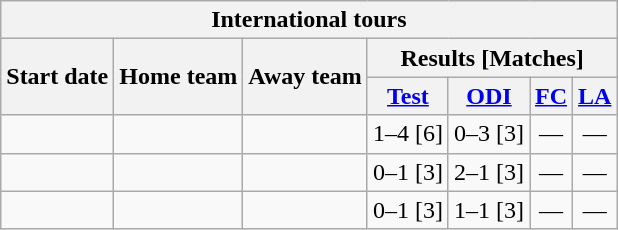<table class="wikitable">
<tr>
<th colspan="7">International tours</th>
</tr>
<tr>
<th rowspan="2">Start date</th>
<th rowspan="2">Home team</th>
<th rowspan="2">Away team</th>
<th colspan="4">Results [Matches]</th>
</tr>
<tr>
<th><a href='#'>Test</a></th>
<th><a href='#'>ODI</a></th>
<th><a href='#'>FC</a></th>
<th><a href='#'>LA</a></th>
</tr>
<tr>
<td><a href='#'></a></td>
<td></td>
<td></td>
<td>1–4 [6]</td>
<td>0–3 [3]</td>
<td ; style="text-align:center">—</td>
<td ; style="text-align:center">—</td>
</tr>
<tr>
<td><a href='#'></a></td>
<td></td>
<td></td>
<td>0–1 [3]</td>
<td>2–1 [3]</td>
<td ; style="text-align:center">—</td>
<td ; style="text-align:center">—</td>
</tr>
<tr>
<td><a href='#'></a></td>
<td></td>
<td></td>
<td>0–1 [3]</td>
<td>1–1 [3]</td>
<td ; style="text-align:center">—</td>
<td ; style="text-align:center">—</td>
</tr>
</table>
